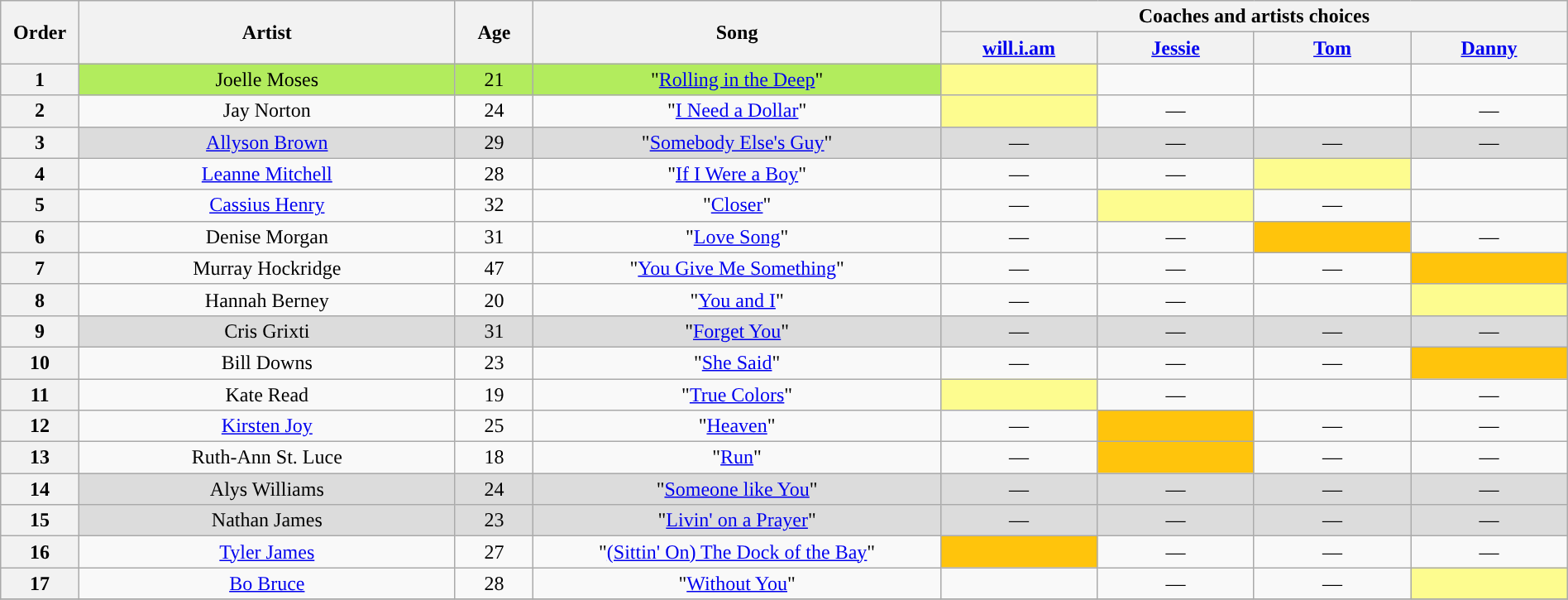<table class="wikitable" style="text-align:center; width:100%;">
<tr>
<th scope="col" rowspan="2" width="05%">Order</th>
<th scope="col" rowspan="2" width="24%">Artist</th>
<th scope="col" rowspan="2" width="05%">Age</th>
<th scope="col" rowspan="2" width="26%">Song</th>
<th colspan="4" width="40%">Coaches and artists choices</th>
</tr>
<tr>
<th width="10%"><a href='#'>will.i.am</a></th>
<th width="10%"><a href='#'>Jessie</a></th>
<th width="10%"><a href='#'>Tom</a></th>
<th width="10%"><a href='#'>Danny</a></th>
</tr>
<tr>
<th scope="col">1</th>
<td style="background-color:#B2EC5D;">Joelle Moses</td>
<td style="background-color:#B2EC5D;">21</td>
<td style="background-color:#B2EC5D;">"<a href='#'>Rolling in the Deep</a>"</td>
<td style="background:#fdfc8f;text-align:center;"><strong></strong></td>
<td><strong></strong></td>
<td><strong></strong></td>
<td><strong></strong></td>
</tr>
<tr>
<th scope="col">2</th>
<td>Jay Norton</td>
<td>24</td>
<td>"<a href='#'>I Need a Dollar</a>"</td>
<td style="background:#fdfc8f;text-align:center;"><strong></strong></td>
<td>—</td>
<td><strong></strong></td>
<td>—</td>
</tr>
<tr style="background:#DCDCDC">
<th scope="col">3</th>
<td><a href='#'>Allyson Brown</a></td>
<td>29</td>
<td>"<a href='#'>Somebody Else's Guy</a>"</td>
<td>—</td>
<td>—</td>
<td>—</td>
<td>—</td>
</tr>
<tr>
<th scope="col">4</th>
<td><a href='#'>Leanne Mitchell</a></td>
<td>28</td>
<td>"<a href='#'>If I Were a Boy</a>"</td>
<td>—</td>
<td>—</td>
<td style="background:#fdfc8f;text-align:center;"><strong></strong></td>
<td><strong></strong></td>
</tr>
<tr>
<th scope="col">5</th>
<td><a href='#'>Cassius Henry</a></td>
<td>32</td>
<td>"<a href='#'>Closer</a>"</td>
<td>—</td>
<td style="background:#fdfc8f;text-align:center;"><strong></strong></td>
<td>—</td>
<td><strong></strong></td>
</tr>
<tr>
<th scope="col">6</th>
<td>Denise Morgan</td>
<td>31</td>
<td>"<a href='#'>Love Song</a>"</td>
<td>—</td>
<td>—</td>
<td style="background:#FFC40C;text-align:center;"><strong></strong></td>
<td>—</td>
</tr>
<tr>
<th scope="col">7</th>
<td>Murray Hockridge</td>
<td>47</td>
<td>"<a href='#'>You Give Me Something</a>"</td>
<td>—</td>
<td>—</td>
<td>—</td>
<td style="background:#FFC40C;text-align:center;"><strong></strong></td>
</tr>
<tr>
<th scope="col">8</th>
<td>Hannah Berney</td>
<td>20</td>
<td>"<a href='#'>You and I</a>"</td>
<td>—</td>
<td>—</td>
<td><strong></strong></td>
<td style="background:#fdfc8f;text-align:center;"><strong></strong></td>
</tr>
<tr style="background:#DCDCDC">
<th scope="col">9</th>
<td>Cris Grixti</td>
<td>31</td>
<td>"<a href='#'>Forget You</a>"</td>
<td>—</td>
<td>—</td>
<td>—</td>
<td>—</td>
</tr>
<tr>
<th scope="col">10</th>
<td>Bill Downs</td>
<td>23</td>
<td>"<a href='#'>She Said</a>"</td>
<td>—</td>
<td>—</td>
<td>—</td>
<td style="background:#FFC40C;text-align:center;"><strong></strong></td>
</tr>
<tr>
<th scope="col">11</th>
<td>Kate Read</td>
<td>19</td>
<td>"<a href='#'>True Colors</a>"</td>
<td style="background:#fdfc8f;text-align:center;"><strong></strong></td>
<td>—</td>
<td><strong></strong></td>
<td>—</td>
</tr>
<tr>
<th scope="col">12</th>
<td><a href='#'>Kirsten Joy</a></td>
<td>25</td>
<td>"<a href='#'>Heaven</a>"</td>
<td>—</td>
<td style="background:#FFC40C;text-align:center;"><strong></strong></td>
<td>—</td>
<td>—</td>
</tr>
<tr>
<th scope="col">13</th>
<td>Ruth-Ann St. Luce</td>
<td>18</td>
<td>"<a href='#'>Run</a>"</td>
<td>—</td>
<td style="background:#FFC40C;text-align:center;"><strong></strong></td>
<td>—</td>
<td>—</td>
</tr>
<tr style="background:#DCDCDC">
<th scope="col">14</th>
<td>Alys Williams</td>
<td>24</td>
<td>"<a href='#'>Someone like You</a>"</td>
<td>—</td>
<td>—</td>
<td>—</td>
<td>—</td>
</tr>
<tr style="background:#DCDCDC">
<th scope="col">15</th>
<td>Nathan James</td>
<td>23</td>
<td>"<a href='#'>Livin' on a Prayer</a>"</td>
<td>—</td>
<td>—</td>
<td>—</td>
<td>—</td>
</tr>
<tr>
<th scope="col">16</th>
<td><a href='#'>Tyler James</a></td>
<td>27</td>
<td>"<a href='#'>(Sittin' On) The Dock of the Bay</a>"</td>
<td style="background:#FFC40C;text-align:center;"><strong></strong></td>
<td>—</td>
<td>—</td>
<td>—</td>
</tr>
<tr>
<th scope="col">17</th>
<td><a href='#'>Bo Bruce</a></td>
<td>28</td>
<td>"<a href='#'>Without You</a>"</td>
<td><strong></strong></td>
<td>—</td>
<td>—</td>
<td style="background:#fdfc8f;text-align:center;"><strong></strong></td>
</tr>
<tr>
</tr>
</table>
